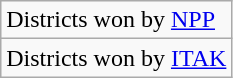<table class="wikitable">
<tr>
<td>Districts won by <a href='#'>NPP</a></td>
</tr>
<tr>
<td>Districts won by <a href='#'>ITAK</a></td>
</tr>
</table>
